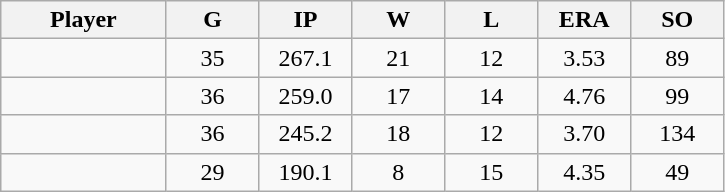<table class="wikitable sortable">
<tr>
<th bgcolor="#DDDDFF" width="16%">Player</th>
<th bgcolor="#DDDDFF" width="9%">G</th>
<th bgcolor="#DDDDFF" width="9%">IP</th>
<th bgcolor="#DDDDFF" width="9%">W</th>
<th bgcolor="#DDDDFF" width="9%">L</th>
<th bgcolor="#DDDDFF" width="9%">ERA</th>
<th bgcolor="#DDDDFF" width="9%">SO</th>
</tr>
<tr align="center">
<td></td>
<td>35</td>
<td>267.1</td>
<td>21</td>
<td>12</td>
<td>3.53</td>
<td>89</td>
</tr>
<tr align="center">
<td></td>
<td>36</td>
<td>259.0</td>
<td>17</td>
<td>14</td>
<td>4.76</td>
<td>99</td>
</tr>
<tr align="center">
<td></td>
<td>36</td>
<td>245.2</td>
<td>18</td>
<td>12</td>
<td>3.70</td>
<td>134</td>
</tr>
<tr align="center">
<td></td>
<td>29</td>
<td>190.1</td>
<td>8</td>
<td>15</td>
<td>4.35</td>
<td>49</td>
</tr>
</table>
